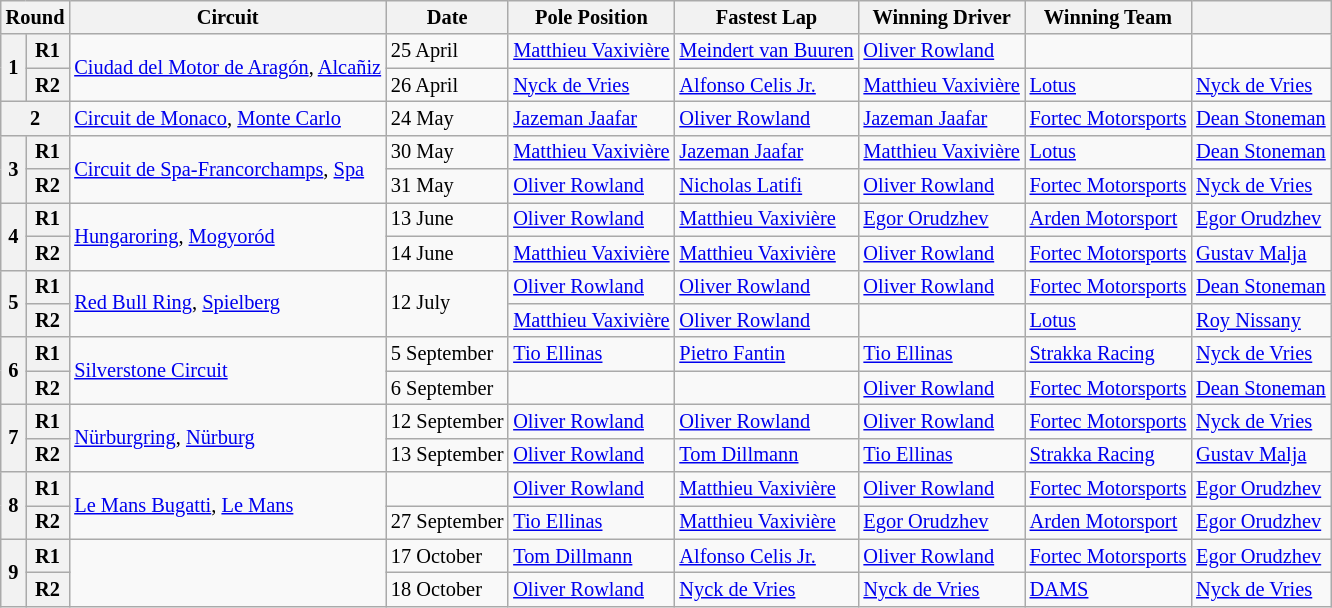<table class="wikitable" style="font-size: 85%">
<tr>
<th colspan=2>Round</th>
<th>Circuit</th>
<th>Date</th>
<th>Pole Position</th>
<th>Fastest Lap</th>
<th>Winning Driver</th>
<th>Winning Team</th>
<th></th>
</tr>
<tr>
<th rowspan=2>1</th>
<th>R1</th>
<td rowspan=2> <a href='#'>Ciudad del Motor de Aragón</a>, <a href='#'>Alcañiz</a></td>
<td>25 April</td>
<td nowrap> <a href='#'>Matthieu Vaxivière</a></td>
<td nowrap> <a href='#'>Meindert van Buuren</a></td>
<td nowrap> <a href='#'>Oliver Rowland</a></td>
<td nowrap></td>
<td nowrap></td>
</tr>
<tr>
<th>R2</th>
<td>26 April</td>
<td> <a href='#'>Nyck de Vries</a></td>
<td> <a href='#'>Alfonso Celis Jr.</a></td>
<td> <a href='#'>Matthieu Vaxivière</a></td>
<td> <a href='#'>Lotus</a></td>
<td> <a href='#'>Nyck de Vries</a></td>
</tr>
<tr>
<th colspan=2>2</th>
<td> <a href='#'>Circuit de Monaco</a>, <a href='#'>Monte Carlo</a></td>
<td>24 May</td>
<td> <a href='#'>Jazeman Jaafar</a></td>
<td> <a href='#'>Oliver Rowland</a></td>
<td> <a href='#'>Jazeman Jaafar</a></td>
<td> <a href='#'>Fortec Motorsports</a></td>
<td> <a href='#'>Dean Stoneman</a></td>
</tr>
<tr>
<th rowspan=2>3</th>
<th>R1</th>
<td rowspan=2> <a href='#'>Circuit de Spa-Francorchamps</a>, <a href='#'>Spa</a></td>
<td>30 May</td>
<td> <a href='#'>Matthieu Vaxivière</a></td>
<td> <a href='#'>Jazeman Jaafar</a></td>
<td> <a href='#'>Matthieu Vaxivière</a></td>
<td> <a href='#'>Lotus</a></td>
<td> <a href='#'>Dean Stoneman</a></td>
</tr>
<tr>
<th>R2</th>
<td>31 May</td>
<td> <a href='#'>Oliver Rowland</a></td>
<td> <a href='#'>Nicholas Latifi</a></td>
<td> <a href='#'>Oliver Rowland</a></td>
<td> <a href='#'>Fortec Motorsports</a></td>
<td> <a href='#'>Nyck de Vries</a></td>
</tr>
<tr>
<th rowspan=2>4</th>
<th>R1</th>
<td rowspan=2> <a href='#'>Hungaroring</a>, <a href='#'>Mogyoród</a></td>
<td>13 June</td>
<td> <a href='#'>Oliver Rowland</a></td>
<td> <a href='#'>Matthieu Vaxivière</a></td>
<td> <a href='#'>Egor Orudzhev</a></td>
<td> <a href='#'>Arden Motorsport</a></td>
<td> <a href='#'>Egor Orudzhev</a></td>
</tr>
<tr>
<th>R2</th>
<td>14 June</td>
<td> <a href='#'>Matthieu Vaxivière</a></td>
<td> <a href='#'>Matthieu Vaxivière</a></td>
<td> <a href='#'>Oliver Rowland</a></td>
<td> <a href='#'>Fortec Motorsports</a></td>
<td> <a href='#'>Gustav Malja</a></td>
</tr>
<tr>
<th rowspan=2>5</th>
<th>R1</th>
<td rowspan=2> <a href='#'>Red Bull Ring</a>, <a href='#'>Spielberg</a></td>
<td rowspan=2>12 July</td>
<td> <a href='#'>Oliver Rowland</a></td>
<td> <a href='#'>Oliver Rowland</a></td>
<td> <a href='#'>Oliver Rowland</a></td>
<td> <a href='#'>Fortec Motorsports</a></td>
<td> <a href='#'>Dean Stoneman</a></td>
</tr>
<tr>
<th>R2</th>
<td> <a href='#'>Matthieu Vaxivière</a></td>
<td> <a href='#'>Oliver Rowland</a></td>
<td></td>
<td> <a href='#'>Lotus</a></td>
<td> <a href='#'>Roy Nissany</a></td>
</tr>
<tr>
<th rowspan=2>6</th>
<th>R1</th>
<td rowspan=2> <a href='#'>Silverstone Circuit</a></td>
<td>5 September</td>
<td> <a href='#'>Tio Ellinas</a></td>
<td> <a href='#'>Pietro Fantin</a></td>
<td> <a href='#'>Tio Ellinas</a></td>
<td> <a href='#'>Strakka Racing</a></td>
<td> <a href='#'>Nyck de Vries</a></td>
</tr>
<tr>
<th>R2</th>
<td>6 September</td>
<td></td>
<td></td>
<td> <a href='#'>Oliver Rowland</a></td>
<td> <a href='#'>Fortec Motorsports</a></td>
<td> <a href='#'>Dean Stoneman</a></td>
</tr>
<tr>
<th rowspan=2>7</th>
<th>R1</th>
<td rowspan=2> <a href='#'>Nürburgring</a>, <a href='#'>Nürburg</a></td>
<td>12 September</td>
<td> <a href='#'>Oliver Rowland</a></td>
<td> <a href='#'>Oliver Rowland</a></td>
<td> <a href='#'>Oliver Rowland</a></td>
<td> <a href='#'>Fortec Motorsports</a></td>
<td> <a href='#'>Nyck de Vries</a></td>
</tr>
<tr>
<th>R2</th>
<td>13 September</td>
<td> <a href='#'>Oliver Rowland</a></td>
<td> <a href='#'>Tom Dillmann</a></td>
<td> <a href='#'>Tio Ellinas</a></td>
<td> <a href='#'>Strakka Racing</a></td>
<td> <a href='#'>Gustav Malja</a></td>
</tr>
<tr>
<th rowspan=2>8</th>
<th>R1</th>
<td rowspan=2> <a href='#'>Le Mans Bugatti</a>, <a href='#'>Le Mans</a></td>
<td></td>
<td> <a href='#'>Oliver Rowland</a></td>
<td> <a href='#'>Matthieu Vaxivière</a></td>
<td> <a href='#'>Oliver Rowland</a></td>
<td> <a href='#'>Fortec Motorsports</a></td>
<td> <a href='#'>Egor Orudzhev</a></td>
</tr>
<tr>
<th>R2</th>
<td>27 September</td>
<td> <a href='#'>Tio Ellinas</a></td>
<td> <a href='#'>Matthieu Vaxivière</a></td>
<td> <a href='#'>Egor Orudzhev</a></td>
<td> <a href='#'>Arden Motorsport</a></td>
<td> <a href='#'>Egor Orudzhev</a></td>
</tr>
<tr>
<th rowspan=2>9</th>
<th>R1</th>
<td rowspan=2></td>
<td>17 October</td>
<td> <a href='#'>Tom Dillmann</a></td>
<td> <a href='#'>Alfonso Celis Jr.</a></td>
<td> <a href='#'>Oliver Rowland</a></td>
<td> <a href='#'>Fortec Motorsports</a></td>
<td> <a href='#'>Egor Orudzhev</a></td>
</tr>
<tr>
<th>R2</th>
<td>18 October</td>
<td> <a href='#'>Oliver Rowland</a></td>
<td> <a href='#'>Nyck de Vries</a></td>
<td> <a href='#'>Nyck de Vries</a></td>
<td> <a href='#'>DAMS</a></td>
<td> <a href='#'>Nyck de Vries</a></td>
</tr>
</table>
